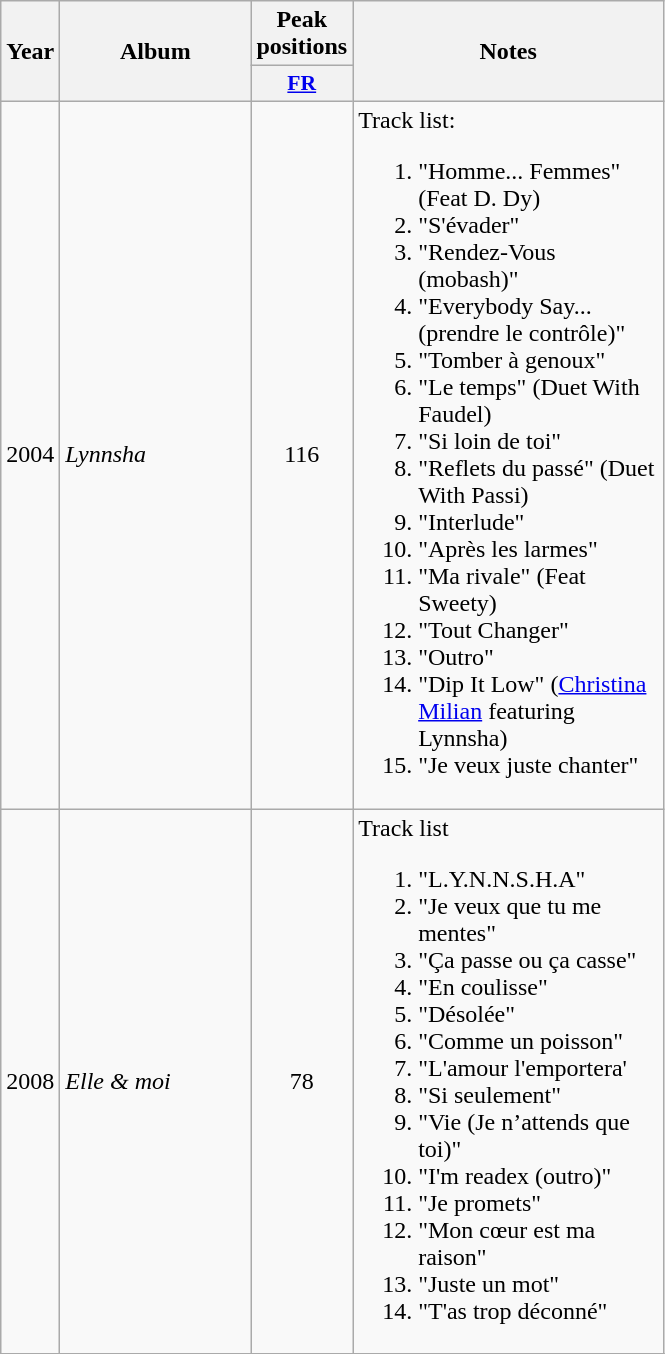<table class="wikitable">
<tr>
<th align="center" rowspan="2" width="10">Year</th>
<th align="center" rowspan="2" width="120">Album</th>
<th align="center" colspan="1" width="30">Peak positions</th>
<th align="center" rowspan="2" width="200">Notes</th>
</tr>
<tr>
<th scope="col" style="width:3em;font-size:90%;"><a href='#'>FR</a><br></th>
</tr>
<tr>
<td align="center" rowspan="1">2004</td>
<td><em>Lynnsha</em></td>
<td align="center">116</td>
<td>Track list:<br><ol><li>"Homme... Femmes" (Feat D. Dy)</li><li>"S'évader"</li><li>"Rendez-Vous (mobash)"</li><li>"Everybody Say...(prendre le contrôle)"</li><li>"Tomber à genoux"</li><li>"Le temps" (Duet With Faudel)</li><li>"Si loin de toi"</li><li>"Reflets du passé" (Duet With Passi)</li><li>"Interlude"</li><li>"Après les larmes"</li><li>"Ma rivale" (Feat Sweety)</li><li>"Tout Changer"</li><li>"Outro"</li><li>"Dip It Low" (<a href='#'>Christina Milian</a> featuring Lynnsha)</li><li>"Je veux juste chanter"</li></ol></td>
</tr>
<tr>
<td align="center" rowspan="1">2008</td>
<td><em>Elle & moi</em></td>
<td align="center">78</td>
<td>Track list<br><ol><li>"L.Y.N.N.S.H.A"</li><li>"Je veux que tu me mentes"</li><li>"Ça passe ou ça casse"</li><li>"En coulisse"</li><li>"Désolée"</li><li>"Comme un poisson"</li><li>"L'amour l'emportera'</li><li>"Si seulement"</li><li>"Vie (Je n’attends que toi)"</li><li>"I'm readex (outro)"</li><li>"Je promets"</li><li>"Mon cœur est ma raison"</li><li>"Juste un mot"</li><li>"T'as trop déconné"</li></ol></td>
</tr>
<tr>
</tr>
</table>
